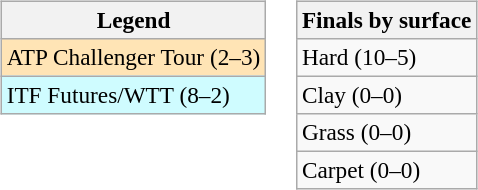<table>
<tr valign=top>
<td><br><table class=wikitable style=font-size:97%>
<tr>
<th>Legend</th>
</tr>
<tr style="background:moccasin;">
<td>ATP Challenger Tour (2–3)</td>
</tr>
<tr style="background:#cffcff;">
<td>ITF Futures/WTT (8–2)</td>
</tr>
</table>
</td>
<td><br><table class=wikitable style=font-size:97%>
<tr>
<th>Finals by surface</th>
</tr>
<tr>
<td>Hard (10–5)</td>
</tr>
<tr>
<td>Clay (0–0)</td>
</tr>
<tr>
<td>Grass (0–0)</td>
</tr>
<tr>
<td>Carpet (0–0)</td>
</tr>
</table>
</td>
</tr>
</table>
